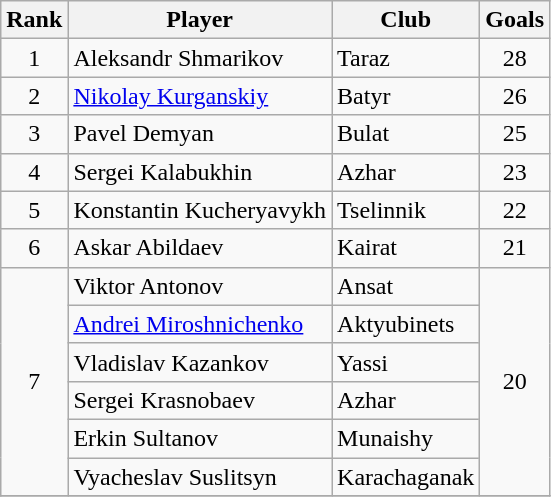<table class="wikitable" style="text-align:center;">
<tr>
<th>Rank</th>
<th>Player</th>
<th>Club</th>
<th>Goals</th>
</tr>
<tr>
<td rowspan="1">1</td>
<td align="left"> Aleksandr Shmarikov</td>
<td align="left">Taraz</td>
<td rowspan="1">28</td>
</tr>
<tr>
<td rowspan="1">2</td>
<td align="left"> <a href='#'>Nikolay Kurganskiy</a></td>
<td align="left">Batyr</td>
<td rowspan="1">26</td>
</tr>
<tr>
<td rowspan="1">3</td>
<td align="left"> Pavel Demyan</td>
<td align="left">Bulat</td>
<td rowspan="1">25</td>
</tr>
<tr>
<td rowspan="1">4</td>
<td align="left"> Sergei Kalabukhin</td>
<td align="left">Azhar</td>
<td rowspan="1">23</td>
</tr>
<tr>
<td rowspan="1">5</td>
<td align="left"> Konstantin Kucheryavykh</td>
<td align="left">Tselinnik</td>
<td rowspan="1">22</td>
</tr>
<tr>
<td rowspan="1">6</td>
<td align="left"> Askar Abildaev</td>
<td align="left">Kairat</td>
<td rowspan="1">21</td>
</tr>
<tr>
<td rowspan="6">7</td>
<td align="left"> Viktor Antonov</td>
<td align="left">Ansat</td>
<td rowspan="6">20</td>
</tr>
<tr>
<td align="left"> <a href='#'>Andrei Miroshnichenko</a></td>
<td align="left">Aktyubinets</td>
</tr>
<tr>
<td align="left"> Vladislav Kazankov</td>
<td align="left">Yassi</td>
</tr>
<tr>
<td align="left"> Sergei Krasnobaev</td>
<td align="left">Azhar</td>
</tr>
<tr>
<td align="left"> Erkin Sultanov</td>
<td align="left">Munaishy</td>
</tr>
<tr>
<td align="left"> Vyacheslav Suslitsyn</td>
<td align="left">Karachaganak</td>
</tr>
<tr>
</tr>
</table>
